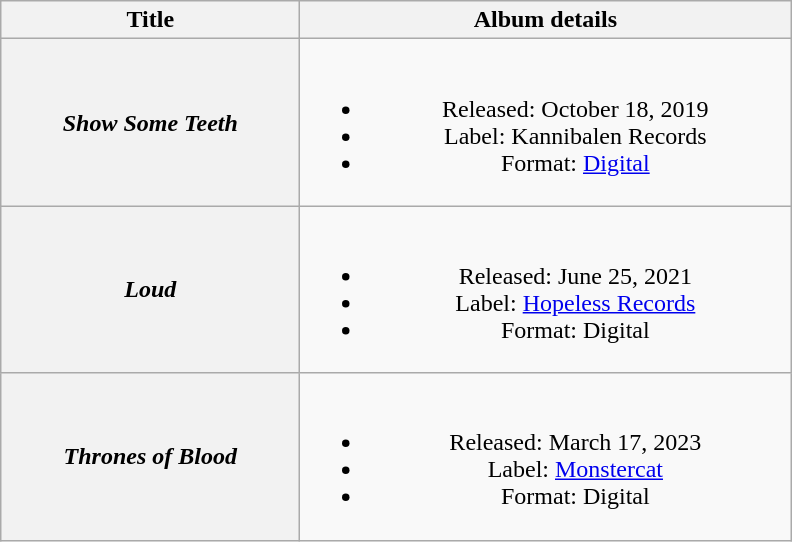<table class="wikitable plainrowheaders" style="text-align:center;">
<tr>
<th scope="col" rowspan="1" style="width:12em;">Title</th>
<th scope="col" rowspan="1" style="width:20em;">Album details</th>
</tr>
<tr>
<th scope="row"><em>Show Some Teeth</em></th>
<td><br><ul><li>Released: October 18, 2019</li><li>Label: Kannibalen Records</li><li>Format: <a href='#'>Digital</a></li></ul></td>
</tr>
<tr>
<th scope="row"><em>Loud</em></th>
<td><br><ul><li>Released: June 25, 2021</li><li>Label: <a href='#'>Hopeless Records</a></li><li>Format: Digital</li></ul></td>
</tr>
<tr>
<th scope="row"><em>Thrones of Blood</em></th>
<td><br><ul><li>Released: March 17, 2023</li><li>Label: <a href='#'>Monstercat</a></li><li>Format: Digital</li></ul></td>
</tr>
</table>
